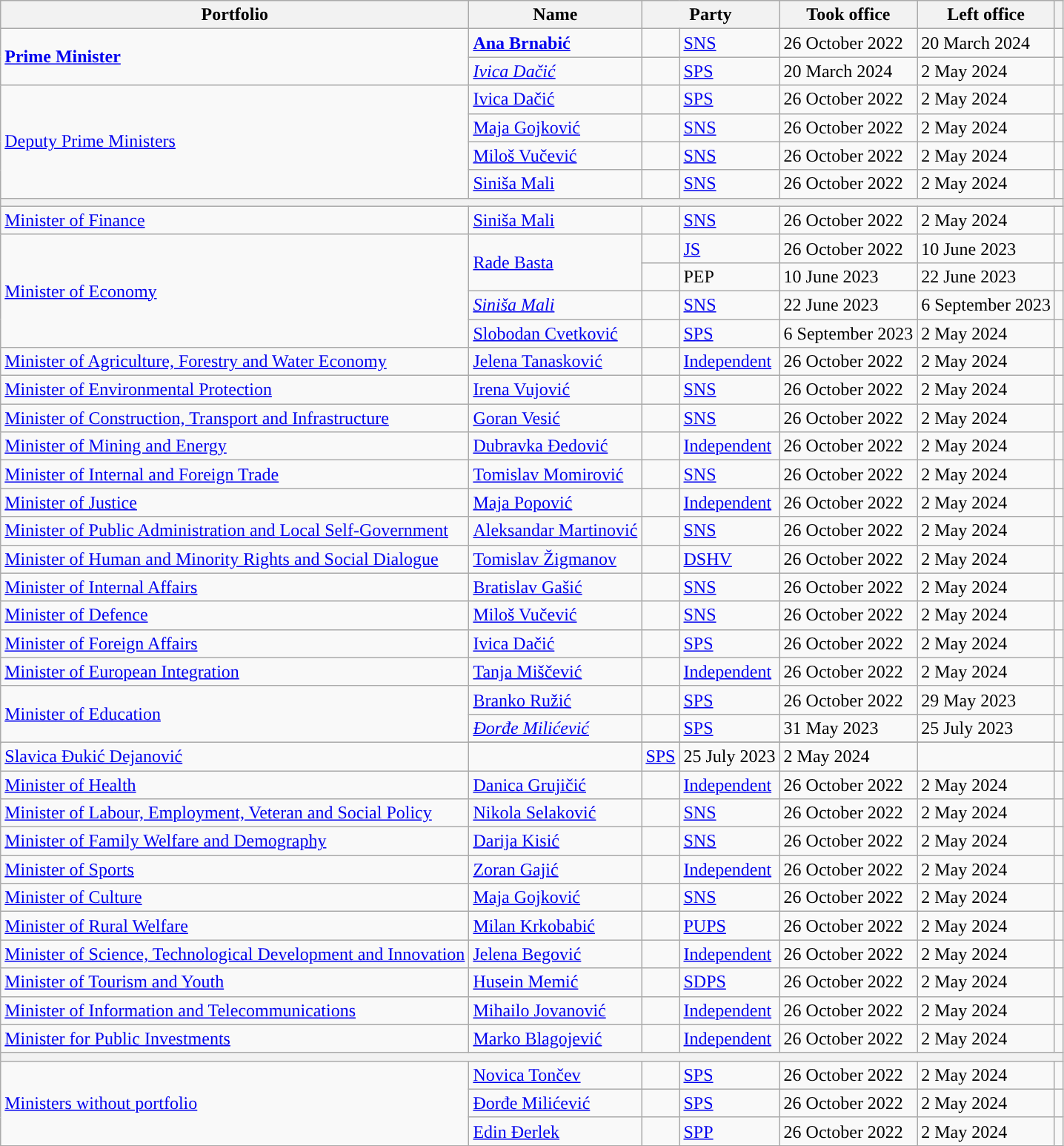<table class="wikitable">
<tr>
<th>Portfolio</th>
<th>Name</th>
<th colspan="2">Party</th>
<th>Took office</th>
<th>Left office</th>
<th></th>
</tr>
<tr>
<td rowspan="2"><strong><a href='#'>Prime Minister</a></strong></td>
<td><strong><a href='#'>Ana Brnabić</a></strong></td>
<td style="background-color:"></td>
<td><a href='#'>SNS</a></td>
<td>26 October 2022</td>
<td>20 March 2024</td>
<td></td>
</tr>
<tr>
<td><em><a href='#'>Ivica Dačić</a></em></td>
<td style="background-color:"></td>
<td><a href='#'>SPS</a></td>
<td>20 March 2024</td>
<td>2 May 2024</td>
<td></td>
</tr>
<tr>
<td rowspan="4"><a href='#'>Deputy Prime Ministers</a></td>
<td><a href='#'>Ivica Dačić</a></td>
<td style="background-color:"></td>
<td><a href='#'>SPS</a></td>
<td>26 October 2022</td>
<td>2 May 2024</td>
<td></td>
</tr>
<tr>
<td><a href='#'>Maja Gojković</a></td>
<td style="background-color:"></td>
<td><a href='#'>SNS</a></td>
<td>26 October 2022</td>
<td>2 May 2024</td>
<td></td>
</tr>
<tr>
<td><a href='#'>Miloš Vučević</a></td>
<td style="background-color:"></td>
<td><a href='#'>SNS</a></td>
<td>26 October 2022</td>
<td>2 May 2024</td>
<td></td>
</tr>
<tr>
<td><a href='#'>Siniša Mali</a></td>
<td style="background-color:"></td>
<td><a href='#'>SNS</a></td>
<td>26 October 2022</td>
<td>2 May 2024</td>
<td></td>
</tr>
<tr>
<th colspan="7"></th>
</tr>
<tr>
<td><a href='#'>Minister of Finance</a></td>
<td><a href='#'>Siniša Mali</a></td>
<td style="background-color:"></td>
<td><a href='#'>SNS</a></td>
<td>26 October 2022</td>
<td>2 May 2024</td>
<td></td>
</tr>
<tr>
<td rowspan="4"><a href='#'>Minister of Economy</a></td>
<td rowspan="2"><a href='#'>Rade Basta</a></td>
<td style="background-color:"></td>
<td><a href='#'>JS</a></td>
<td>26 October 2022</td>
<td>10 June 2023</td>
<td></td>
</tr>
<tr>
<td style="background-color:"></td>
<td>PEP</td>
<td>10 June 2023</td>
<td>22 June 2023</td>
<td></td>
</tr>
<tr>
<td><em><a href='#'>Siniša Mali</a></em></td>
<td style="background-color:"></td>
<td><a href='#'>SNS</a></td>
<td>22 June 2023</td>
<td>6 September 2023</td>
<td></td>
</tr>
<tr>
<td><a href='#'>Slobodan Cvetković</a></td>
<td style="background-color:"></td>
<td><a href='#'>SPS</a></td>
<td>6 September 2023</td>
<td>2 May 2024</td>
<td></td>
</tr>
<tr>
<td><a href='#'>Minister of Agriculture, Forestry and Water Economy</a></td>
<td><a href='#'>Jelena Tanasković</a></td>
<td style="background-color:"></td>
<td><a href='#'>Independent</a></td>
<td>26 October 2022</td>
<td>2 May 2024</td>
<td></td>
</tr>
<tr>
<td><a href='#'>Minister of Environmental Protection</a></td>
<td><a href='#'>Irena Vujović</a></td>
<td style="background-color:"></td>
<td><a href='#'>SNS</a></td>
<td>26 October 2022</td>
<td>2 May 2024</td>
<td></td>
</tr>
<tr>
<td><a href='#'>Minister of Construction, Transport and Infrastructure</a></td>
<td><a href='#'>Goran Vesić</a></td>
<td style="background-color:"></td>
<td><a href='#'>SNS</a></td>
<td>26 October 2022</td>
<td>2 May 2024</td>
<td></td>
</tr>
<tr>
<td><a href='#'>Minister of Mining and Energy</a></td>
<td><a href='#'>Dubravka Đedović</a></td>
<td style="background-color:"></td>
<td><a href='#'>Independent</a></td>
<td>26 October 2022</td>
<td>2 May 2024</td>
<td></td>
</tr>
<tr>
<td><a href='#'>Minister of Internal and Foreign Trade</a></td>
<td><a href='#'>Tomislav Momirović</a></td>
<td style="background-color:"></td>
<td><a href='#'>SNS</a></td>
<td>26 October 2022</td>
<td>2 May 2024</td>
<td></td>
</tr>
<tr>
<td><a href='#'>Minister of Justice</a></td>
<td><a href='#'>Maja Popović</a></td>
<td style="background-color:"></td>
<td><a href='#'>Independent</a></td>
<td>26 October 2022</td>
<td>2 May 2024</td>
<td></td>
</tr>
<tr>
<td><a href='#'>Minister of Public Administration and Local Self-Government</a></td>
<td><a href='#'>Aleksandar Martinović</a></td>
<td style="background-color:"></td>
<td><a href='#'>SNS</a></td>
<td>26 October 2022</td>
<td>2 May 2024</td>
<td></td>
</tr>
<tr>
<td><a href='#'>Minister of Human and Minority Rights and Social Dialogue</a></td>
<td><a href='#'>Tomislav Žigmanov</a></td>
<td style="background-color:"></td>
<td><a href='#'>DSHV</a></td>
<td>26 October 2022</td>
<td>2 May 2024</td>
<td></td>
</tr>
<tr>
<td><a href='#'>Minister of Internal Affairs</a></td>
<td><a href='#'>Bratislav Gašić</a></td>
<td style="background-color:"></td>
<td><a href='#'>SNS</a></td>
<td>26 October 2022</td>
<td>2 May 2024</td>
<td></td>
</tr>
<tr>
<td><a href='#'>Minister of Defence</a></td>
<td><a href='#'>Miloš Vučević</a></td>
<td style="background-color:"></td>
<td><a href='#'>SNS</a></td>
<td>26 October 2022</td>
<td>2 May 2024</td>
<td></td>
</tr>
<tr>
<td><a href='#'>Minister of Foreign Affairs</a></td>
<td><a href='#'>Ivica Dačić</a></td>
<td style="background-color:"></td>
<td><a href='#'>SPS</a></td>
<td>26 October 2022</td>
<td>2 May 2024</td>
<td></td>
</tr>
<tr>
<td><a href='#'>Minister of European Integration</a></td>
<td><a href='#'>Tanja Miščević</a></td>
<td style="background-color:"></td>
<td><a href='#'>Independent</a></td>
<td>26 October 2022</td>
<td>2 May 2024</td>
<td></td>
</tr>
<tr>
<td rowspan="3"><a href='#'>Minister of Education</a></td>
<td><a href='#'>Branko Ružić</a></td>
<td style="background-color:"></td>
<td><a href='#'>SPS</a></td>
<td>26 October 2022</td>
<td>29 May 2023</td>
<td></td>
</tr>
<tr>
<td><em><a href='#'>Đorđe Milićević</a></em></td>
<td style="background-color:"></td>
<td><a href='#'>SPS</a></td>
<td>31 May 2023</td>
<td>25 July 2023</td>
<td></td>
</tr>
<tr>
</tr>
<tr>
<td><a href='#'>Slavica Đukić Dejanović</a></td>
<td style="background-color:"></td>
<td><a href='#'>SPS</a></td>
<td>25 July 2023</td>
<td>2 May 2024</td>
<td></td>
</tr>
<tr>
<td><a href='#'>Minister of Health</a></td>
<td><a href='#'>Danica Grujičić</a></td>
<td style="background-color:"></td>
<td><a href='#'>Independent</a></td>
<td>26 October 2022</td>
<td>2 May 2024</td>
<td></td>
</tr>
<tr>
<td><a href='#'>Minister of Labour, Employment, Veteran and Social Policy</a></td>
<td><a href='#'>Nikola Selaković</a></td>
<td style="background-color:"></td>
<td><a href='#'>SNS</a></td>
<td>26 October 2022</td>
<td>2 May 2024</td>
<td></td>
</tr>
<tr>
<td><a href='#'>Minister of Family Welfare and Demography</a></td>
<td><a href='#'>Darija Kisić</a></td>
<td style="background-color:"></td>
<td><a href='#'>SNS</a></td>
<td>26 October 2022</td>
<td>2 May 2024</td>
<td></td>
</tr>
<tr>
<td><a href='#'>Minister of Sports</a></td>
<td><a href='#'>Zoran Gajić</a></td>
<td style="background-color:"></td>
<td><a href='#'>Independent</a></td>
<td>26 October 2022</td>
<td>2 May 2024</td>
<td></td>
</tr>
<tr>
<td><a href='#'>Minister of Culture</a></td>
<td><a href='#'>Maja Gojković</a></td>
<td style="background-color:"></td>
<td><a href='#'>SNS</a></td>
<td>26 October 2022</td>
<td>2 May 2024</td>
<td></td>
</tr>
<tr>
<td><a href='#'>Minister of Rural Welfare</a></td>
<td><a href='#'>Milan Krkobabić</a></td>
<td style="background-color:"></td>
<td><a href='#'>PUPS</a></td>
<td>26 October 2022</td>
<td>2 May 2024</td>
<td></td>
</tr>
<tr>
<td><a href='#'>Minister of Science, Technological Development and Innovation</a></td>
<td><a href='#'>Jelena Begović</a></td>
<td style="background-color:"></td>
<td><a href='#'>Independent</a></td>
<td>26 October 2022</td>
<td>2 May 2024</td>
<td></td>
</tr>
<tr>
<td><a href='#'>Minister of Tourism and Youth</a></td>
<td><a href='#'>Husein Memić</a></td>
<td style="background-color:"></td>
<td><a href='#'>SDPS</a></td>
<td>26 October 2022</td>
<td>2 May 2024</td>
<td></td>
</tr>
<tr>
<td><a href='#'>Minister of Information and Telecommunications</a></td>
<td><a href='#'>Mihailo Jovanović</a></td>
<td style="background-color:"></td>
<td><a href='#'>Independent</a></td>
<td>26 October 2022</td>
<td>2 May 2024</td>
<td></td>
</tr>
<tr>
<td><a href='#'>Minister for Public Investments</a></td>
<td><a href='#'>Marko Blagojević</a></td>
<td style="background-color:"></td>
<td><a href='#'>Independent</a></td>
<td>26 October 2022</td>
<td>2 May 2024</td>
<td></td>
</tr>
<tr>
<th colspan="7"></th>
</tr>
<tr>
<td rowspan="3"><a href='#'>Ministers without portfolio</a></td>
<td><a href='#'>Novica Tončev</a></td>
<td style="background-color:"></td>
<td><a href='#'>SPS</a></td>
<td>26 October 2022</td>
<td>2 May 2024</td>
<td></td>
</tr>
<tr>
<td><a href='#'>Đorđe Milićević</a></td>
<td style="background-color:"></td>
<td><a href='#'>SPS</a></td>
<td>26 October 2022</td>
<td>2 May 2024</td>
<td></td>
</tr>
<tr>
<td><a href='#'>Edin Đerlek</a></td>
<td style="background-color:"></td>
<td><a href='#'>SPP</a></td>
<td>26 October 2022</td>
<td>2 May 2024</td>
<td></td>
</tr>
</table>
